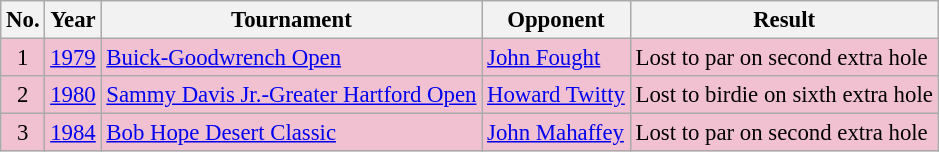<table class="wikitable" style="font-size:95%;">
<tr>
<th>No.</th>
<th>Year</th>
<th>Tournament</th>
<th>Opponent</th>
<th>Result</th>
</tr>
<tr style="background:#F2C1D1;">
<td align=center>1</td>
<td><a href='#'>1979</a></td>
<td><a href='#'>Buick-Goodwrench Open</a></td>
<td> <a href='#'>John Fought</a></td>
<td>Lost to par on second extra hole</td>
</tr>
<tr style="background:#F2C1D1;">
<td align=center>2</td>
<td><a href='#'>1980</a></td>
<td><a href='#'>Sammy Davis Jr.-Greater Hartford Open</a></td>
<td> <a href='#'>Howard Twitty</a></td>
<td>Lost to birdie on sixth extra hole</td>
</tr>
<tr style="background:#F2C1D1;">
<td align=center>3</td>
<td><a href='#'>1984</a></td>
<td><a href='#'>Bob Hope Desert Classic</a></td>
<td> <a href='#'>John Mahaffey</a></td>
<td>Lost to par on second extra hole</td>
</tr>
</table>
